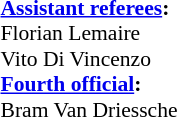<table style="width:100%; font-size:90%;">
<tr>
<td style="width:40%; vertical-align:top;"><br><strong><a href='#'>Assistant referees</a>:</strong>
<br>Florian Lemaire
<br>Vito Di Vincenzo
<br><strong><a href='#'>Fourth official</a>:</strong>
<br>Bram Van Driessche</td>
</tr>
</table>
